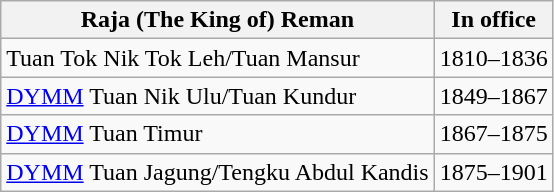<table class="wikitable">
<tr ">
<th>Raja (The King of) Reman</th>
<th>In office</th>
</tr>
<tr>
<td>Tuan Tok Nik Tok Leh/Tuan Mansur</td>
<td>1810–1836</td>
</tr>
<tr>
<td><a href='#'>DYMM</a> Tuan Nik Ulu/Tuan Kundur</td>
<td>1849–1867</td>
</tr>
<tr>
<td><a href='#'>DYMM</a> Tuan Timur</td>
<td>1867–1875</td>
</tr>
<tr>
<td><a href='#'>DYMM</a> Tuan Jagung/Tengku Abdul Kandis</td>
<td>1875–1901</td>
</tr>
</table>
